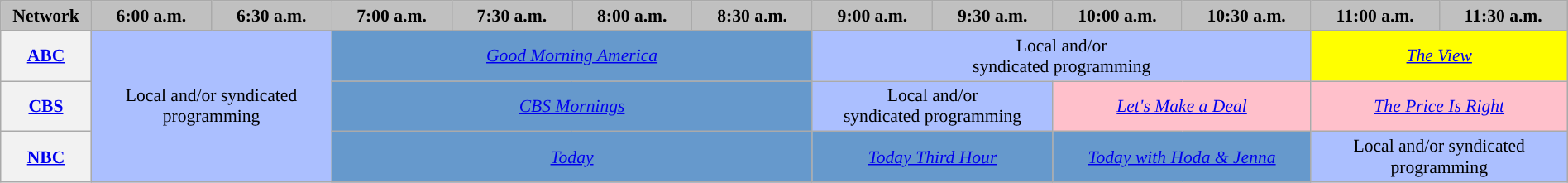<table class="wikitable" style="width:100%;margin-right:0;font-size:90%;text-align:center">
<tr>
<th style="background:#C0C0C0; width:1.5%; text-align:center;">Network</th>
<th width="4%" style="background:#C0C0C0; text-align:center;">6:00 a.m.</th>
<th width="4%" style="background:#C0C0C0; text-align:center;">6:30 a.m.</th>
<th width="4%" style="background:#C0C0C0; text-align:center;">7:00 a.m.</th>
<th width="4%" style="background:#C0C0C0; text-align:center;">7:30 a.m.</th>
<th width="4%" style="background:#C0C0C0; text-align:center;">8:00 a.m.</th>
<th width="4%" style="background:#C0C0C0; text-align:center;">8:30 a.m.</th>
<th width="4%" style="background:#C0C0C0; text-align:center;">9:00 a.m.</th>
<th width="4%" style="background:#C0C0C0; text-align:center;">9:30 a.m.</th>
<th width="4%" style="background:#C0C0C0; text-align:center;">10:00 a.m.</th>
<th width="4%" style="background:#C0C0C0; text-align:center;">10:30 a.m.</th>
<th width="4%" style="background:#C0C0C0; text-align:center;">11:00 a.m.</th>
<th width="4%" style="background:#C0C0C0; text-align:center;">11:30 a.m.</th>
</tr>
<tr>
<th><a href='#'>ABC</a></th>
<td colspan="2" rowspan="3" style="background:#abbfff;">Local and/or syndicated programming</td>
<td colspan="4" style="background: #6699CC;"><em><a href='#'>Good Morning America</a></em></td>
<td colspan="4" style="background:#abbfff;">Local and/or<br>syndicated programming</td>
<td colspan="2" style="background:#ffff00;"><em><a href='#'>The View</a></em></td>
</tr>
<tr>
<th><a href='#'>CBS</a></th>
<td colspan="4" style="background: #6699CC;"><em><a href='#'>CBS Mornings</a></em></td>
<td colspan="2" style="background:#abbfff;">Local and/or<br>syndicated programming</td>
<td colspan="2" style="background:#ffc0cb;"><em><a href='#'>Let's Make a Deal</a></em></td>
<td colspan="2" style="background:#ffc0cb;"><em><a href='#'>The Price Is Right</a></em></td>
</tr>
<tr>
<th><a href='#'>NBC</a></th>
<td colspan="4" style="background: #6699CC;"><em><a href='#'>Today</a></em></td>
<td colspan="2" style="background: #6699CC;"><em><a href='#'>Today Third Hour</a></em></td>
<td colspan="2" style="background: #6699CC;"><em><a href='#'>Today with Hoda & Jenna</a></em></td>
<td colspan="2" style="background:#abbfff;">Local and/or syndicated programming</td>
</tr>
</table>
